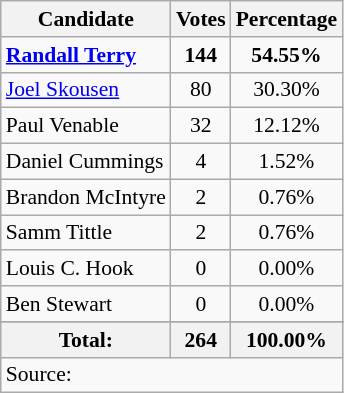<table class="wikitable sortable tpl-blanktable" style="font-size:90%;text-align:center;">
<tr>
<th rowspan="2">Candidate</th>
<th rowspan="2">Votes</th>
<th rowspan="2">Percentage</th>
</tr>
<tr>
</tr>
<tr>
<td style="text-align:left;"><strong><a href='#'>Randall Terry</a> </strong></td>
<td><strong>144</strong></td>
<td><strong>54.55%</strong></td>
</tr>
<tr>
<td style="text-align:left;"><a href='#'>Joel Skousen</a></td>
<td>80</td>
<td>30.30%</td>
</tr>
<tr>
<td style="text-align:left;">Paul Venable</td>
<td>32</td>
<td>12.12%</td>
</tr>
<tr>
<td style="text-align:left;">Daniel Cummings</td>
<td>4</td>
<td>1.52%</td>
</tr>
<tr>
<td style="text-align:left;">Brandon McIntyre</td>
<td>2</td>
<td>0.76%</td>
</tr>
<tr>
<td style="text-align:left;">Samm Tittle</td>
<td>2</td>
<td>0.76%</td>
</tr>
<tr>
<td style="text-align:left;">Louis C. Hook</td>
<td>0</td>
<td>0.00%</td>
</tr>
<tr>
<td style="text-align:left;">Ben Stewart</td>
<td>0</td>
<td>0.00%</td>
</tr>
<tr>
</tr>
<tr style="background:#eee;">
<th>Total:</th>
<th>264</th>
<th>100.00%</th>
</tr>
<tr>
<td colspan="5" style="text-align:left;">Source:</td>
</tr>
</table>
